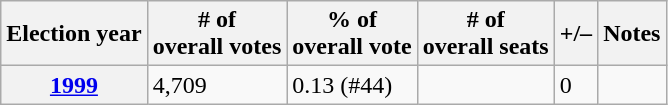<table class=wikitable>
<tr>
<th>Election year</th>
<th># of<br>overall votes</th>
<th>% of<br>overall vote</th>
<th># of<br>overall seats</th>
<th>+/–</th>
<th>Notes</th>
</tr>
<tr>
<th><a href='#'>1999</a></th>
<td>4,709</td>
<td>0.13 (#44)</td>
<td></td>
<td> 0</td>
<td></td>
</tr>
</table>
